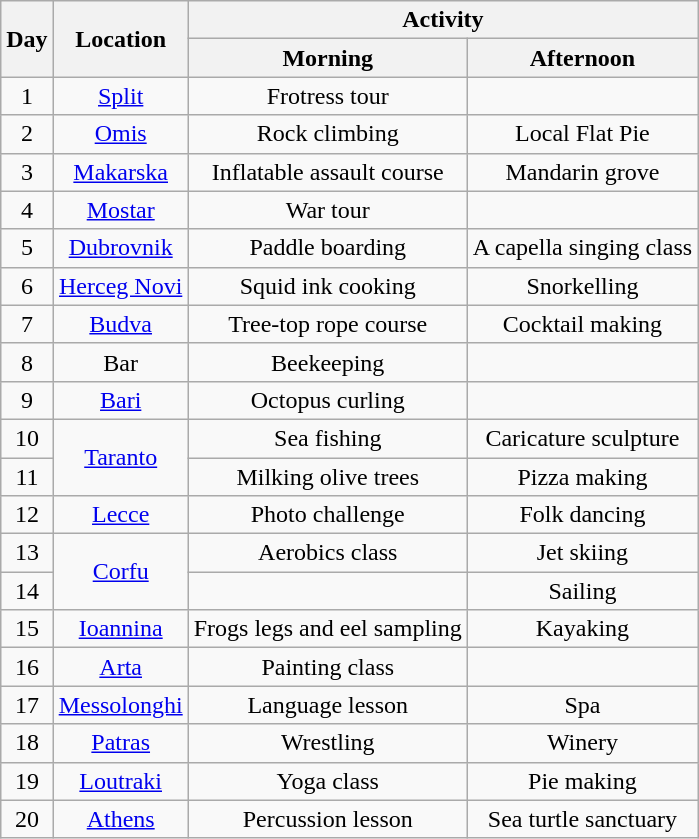<table class="wikitable" style="text-align:center;">
<tr>
<th rowspan=2>Day</th>
<th rowspan=2>Location</th>
<th colspan=2>Activity</th>
</tr>
<tr>
<th>Morning</th>
<th>Afternoon</th>
</tr>
<tr>
<td>1</td>
<td><a href='#'>Split</a></td>
<td>Frotress tour</td>
<td></td>
</tr>
<tr>
<td>2</td>
<td><a href='#'>Omis</a></td>
<td>Rock climbing</td>
<td>Local Flat Pie</td>
</tr>
<tr>
<td>3</td>
<td><a href='#'>Makarska</a></td>
<td>Inflatable assault course</td>
<td>Mandarin grove</td>
</tr>
<tr>
<td>4</td>
<td><a href='#'>Mostar</a></td>
<td>War tour</td>
<td></td>
</tr>
<tr>
<td>5</td>
<td><a href='#'>Dubrovnik</a></td>
<td>Paddle boarding</td>
<td>A capella singing class</td>
</tr>
<tr>
<td>6</td>
<td><a href='#'>Herceg Novi</a></td>
<td>Squid ink cooking</td>
<td>Snorkelling</td>
</tr>
<tr>
<td>7</td>
<td><a href='#'>Budva</a></td>
<td>Tree-top rope course</td>
<td>Cocktail making</td>
</tr>
<tr>
<td>8</td>
<td>Bar</td>
<td>Beekeeping</td>
<td></td>
</tr>
<tr>
<td>9</td>
<td><a href='#'>Bari</a></td>
<td>Octopus curling</td>
<td></td>
</tr>
<tr>
<td>10</td>
<td rowspan=2><a href='#'>Taranto</a></td>
<td>Sea fishing</td>
<td>Caricature sculpture</td>
</tr>
<tr>
<td>11</td>
<td>Milking olive trees</td>
<td>Pizza making</td>
</tr>
<tr>
<td>12</td>
<td><a href='#'>Lecce</a></td>
<td>Photo challenge</td>
<td>Folk dancing</td>
</tr>
<tr>
<td>13</td>
<td rowspan=2><a href='#'>Corfu</a></td>
<td>Aerobics class</td>
<td>Jet skiing</td>
</tr>
<tr>
<td>14</td>
<td></td>
<td>Sailing</td>
</tr>
<tr>
<td>15</td>
<td><a href='#'>Ioannina</a></td>
<td>Frogs legs and eel sampling</td>
<td>Kayaking</td>
</tr>
<tr>
<td>16</td>
<td><a href='#'>Arta</a></td>
<td>Painting class</td>
<td></td>
</tr>
<tr>
<td>17</td>
<td><a href='#'>Messolonghi</a></td>
<td>Language lesson</td>
<td>Spa</td>
</tr>
<tr>
<td>18</td>
<td><a href='#'>Patras</a></td>
<td>Wrestling</td>
<td>Winery</td>
</tr>
<tr>
<td>19</td>
<td><a href='#'>Loutraki</a></td>
<td>Yoga class</td>
<td>Pie making</td>
</tr>
<tr>
<td>20</td>
<td><a href='#'>Athens</a></td>
<td>Percussion lesson</td>
<td>Sea turtle sanctuary</td>
</tr>
</table>
